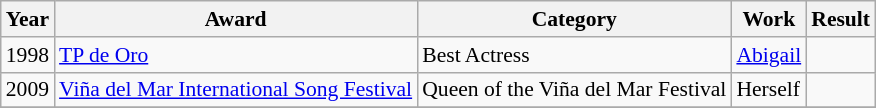<table class="wikitable" style="font-size: 90%;">
<tr>
<th>Year</th>
<th>Award</th>
<th>Category</th>
<th>Work</th>
<th>Result</th>
</tr>
<tr>
<td>1998</td>
<td><a href='#'>TP de Oro</a></td>
<td>Best Actress</td>
<td><a href='#'>Abigail</a></td>
<td></td>
</tr>
<tr>
<td>2009</td>
<td><a href='#'>Viña del Mar International Song Festival</a></td>
<td>Queen of the Viña del Mar Festival</td>
<td>Herself</td>
<td></td>
</tr>
<tr>
</tr>
</table>
